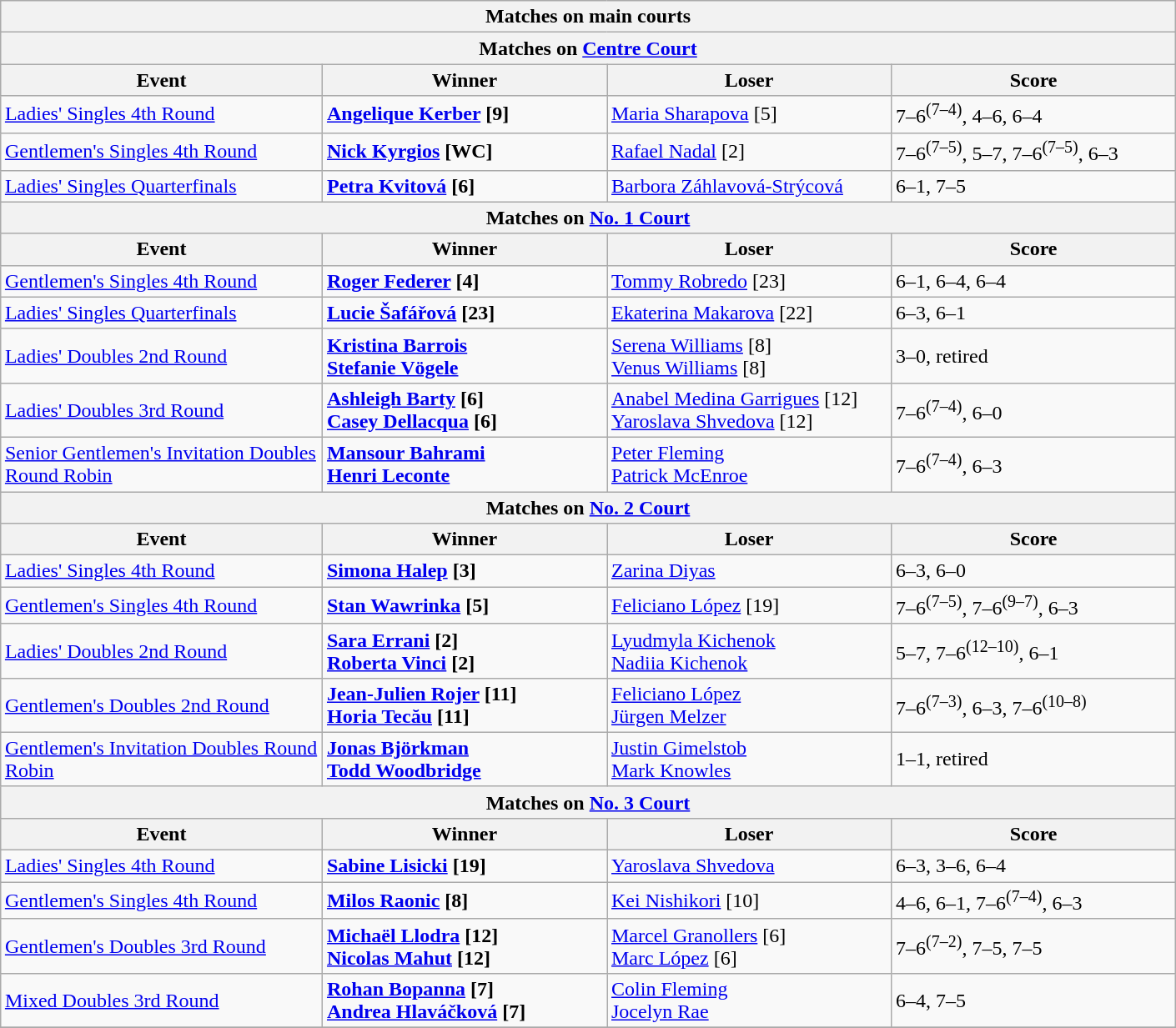<table class="wikitable collapsible uncollapsed" style="margin:auto;">
<tr>
<th colspan="4" style="white-space:nowrap;">Matches on main courts</th>
</tr>
<tr>
<th colspan="4">Matches on <a href='#'>Centre Court</a></th>
</tr>
<tr>
<th width=250>Event</th>
<th width=220>Winner</th>
<th width=220>Loser</th>
<th width=220>Score</th>
</tr>
<tr>
<td><a href='#'>Ladies' Singles 4th Round</a></td>
<td> <strong><a href='#'>Angelique Kerber</a> [9]</strong></td>
<td> <a href='#'>Maria Sharapova</a> [5]</td>
<td>7–6<sup>(7–4)</sup>, 4–6, 6–4</td>
</tr>
<tr>
<td><a href='#'>Gentlemen's Singles 4th Round</a></td>
<td> <strong><a href='#'>Nick Kyrgios</a> [WC]</strong></td>
<td> <a href='#'>Rafael Nadal</a> [2]</td>
<td>7–6<sup>(7–5)</sup>, 5–7, 7–6<sup>(7–5)</sup>, 6–3</td>
</tr>
<tr>
<td><a href='#'>Ladies' Singles Quarterfinals</a></td>
<td> <strong><a href='#'>Petra Kvitová</a> [6]</strong></td>
<td> <a href='#'>Barbora Záhlavová-Strýcová</a></td>
<td>6–1, 7–5</td>
</tr>
<tr>
<th colspan="4">Matches on <a href='#'>No. 1 Court</a></th>
</tr>
<tr>
<th width=250>Event</th>
<th width=220>Winner</th>
<th width=220>Loser</th>
<th width=220>Score</th>
</tr>
<tr>
<td><a href='#'>Gentlemen's Singles 4th Round</a></td>
<td> <strong><a href='#'>Roger Federer</a> [4]</strong></td>
<td> <a href='#'>Tommy Robredo</a> [23]</td>
<td>6–1, 6–4, 6–4</td>
</tr>
<tr>
<td><a href='#'>Ladies' Singles Quarterfinals</a></td>
<td> <strong><a href='#'>Lucie Šafářová</a> [23]</strong></td>
<td> <a href='#'>Ekaterina Makarova</a> [22]</td>
<td>6–3, 6–1</td>
</tr>
<tr>
<td><a href='#'>Ladies' Doubles 2nd Round</a></td>
<td> <strong><a href='#'>Kristina Barrois</a></strong><br> <strong><a href='#'>Stefanie Vögele</a></strong></td>
<td> <a href='#'>Serena Williams</a> [8]<br> <a href='#'>Venus Williams</a> [8]</td>
<td>3–0, retired</td>
</tr>
<tr>
<td><a href='#'>Ladies' Doubles 3rd Round</a></td>
<td> <strong><a href='#'>Ashleigh Barty</a> [6]</strong><br> <strong><a href='#'>Casey Dellacqua</a> [6]</strong></td>
<td> <a href='#'>Anabel Medina Garrigues</a> [12]<br> <a href='#'>Yaroslava Shvedova</a> [12]</td>
<td>7–6<sup>(7–4)</sup>, 6–0</td>
</tr>
<tr>
<td><a href='#'>Senior Gentlemen's Invitation Doubles Round Robin</a></td>
<td> <strong><a href='#'>Mansour Bahrami</a></strong><br> <strong><a href='#'>Henri Leconte</a></strong></td>
<td> <a href='#'>Peter Fleming</a><br> <a href='#'>Patrick McEnroe</a></td>
<td>7–6<sup>(7–4)</sup>, 6–3</td>
</tr>
<tr>
<th colspan="4">Matches on <a href='#'>No. 2 Court</a></th>
</tr>
<tr>
<th width=250>Event</th>
<th width=220>Winner</th>
<th width=220>Loser</th>
<th width=220>Score</th>
</tr>
<tr>
<td><a href='#'>Ladies' Singles 4th Round</a></td>
<td> <strong><a href='#'>Simona Halep</a> [3]</strong></td>
<td> <a href='#'>Zarina Diyas</a></td>
<td>6–3, 6–0</td>
</tr>
<tr>
<td><a href='#'>Gentlemen's Singles 4th Round</a></td>
<td> <strong><a href='#'>Stan Wawrinka</a> [5]</strong></td>
<td> <a href='#'>Feliciano López</a> [19]</td>
<td>7–6<sup>(7–5)</sup>, 7–6<sup>(9–7)</sup>, 6–3</td>
</tr>
<tr>
<td><a href='#'>Ladies' Doubles 2nd Round</a></td>
<td> <strong><a href='#'>Sara Errani</a> [2]</strong><br> <strong><a href='#'>Roberta Vinci</a> [2]</strong></td>
<td> <a href='#'>Lyudmyla Kichenok</a><br> <a href='#'>Nadiia Kichenok</a></td>
<td>5–7, 7–6<sup>(12–10)</sup>, 6–1</td>
</tr>
<tr>
<td><a href='#'>Gentlemen's Doubles 2nd Round</a></td>
<td> <strong><a href='#'>Jean-Julien Rojer</a> [11]</strong><br> <strong><a href='#'>Horia Tecău</a> [11]</strong></td>
<td> <a href='#'>Feliciano López</a><br> <a href='#'>Jürgen Melzer</a></td>
<td>7–6<sup>(7–3)</sup>, 6–3, 7–6<sup>(10–8)</sup></td>
</tr>
<tr>
<td><a href='#'>Gentlemen's Invitation Doubles Round Robin</a></td>
<td> <strong><a href='#'>Jonas Björkman</a></strong><br> <strong><a href='#'>Todd Woodbridge</a></strong></td>
<td> <a href='#'>Justin Gimelstob</a><br> <a href='#'>Mark Knowles</a></td>
<td>1–1, retired</td>
</tr>
<tr>
<th colspan="4">Matches on <a href='#'>No. 3 Court</a></th>
</tr>
<tr>
<th width=250>Event</th>
<th width=220>Winner</th>
<th width=220>Loser</th>
<th width=220>Score</th>
</tr>
<tr>
<td><a href='#'>Ladies' Singles 4th Round</a></td>
<td> <strong><a href='#'>Sabine Lisicki</a> [19]</strong></td>
<td> <a href='#'>Yaroslava Shvedova</a></td>
<td>6–3, 3–6, 6–4</td>
</tr>
<tr>
<td><a href='#'>Gentlemen's Singles 4th Round</a></td>
<td> <strong><a href='#'>Milos Raonic</a> [8]</strong></td>
<td> <a href='#'>Kei Nishikori</a> [10]</td>
<td>4–6, 6–1, 7–6<sup>(7–4)</sup>, 6–3</td>
</tr>
<tr>
<td><a href='#'>Gentlemen's Doubles 3rd Round</a></td>
<td> <strong><a href='#'>Michaël Llodra</a> [12]</strong><br> <strong><a href='#'>Nicolas Mahut</a> [12]</strong></td>
<td> <a href='#'>Marcel Granollers</a> [6]<br> <a href='#'>Marc López</a> [6]</td>
<td>7–6<sup>(7–2)</sup>, 7–5, 7–5</td>
</tr>
<tr>
<td><a href='#'>Mixed Doubles 3rd Round</a></td>
<td> <strong><a href='#'>Rohan Bopanna</a> [7]</strong><br> <strong><a href='#'>Andrea Hlaváčková</a> [7]</strong></td>
<td> <a href='#'>Colin Fleming</a><br> <a href='#'>Jocelyn Rae</a></td>
<td>6–4, 7–5</td>
</tr>
<tr>
</tr>
</table>
